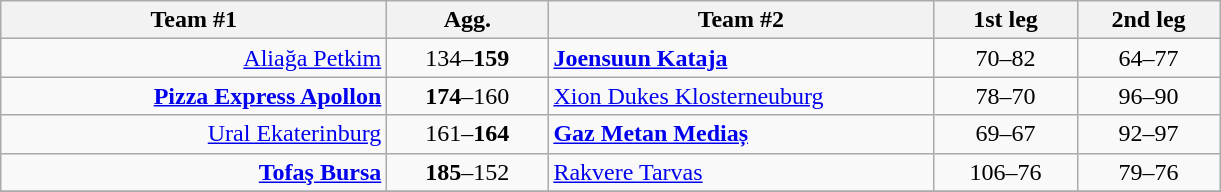<table class=wikitable style="text-align:center">
<tr>
<th width=250>Team #1</th>
<th width=100>Agg.</th>
<th width=250>Team #2</th>
<th width=88>1st leg</th>
<th width=88>2nd leg</th>
</tr>
<tr>
<td align=right><a href='#'>Aliağa Petkim</a> </td>
<td>134–<strong>159</strong></td>
<td align=left> <strong><a href='#'>Joensuun Kataja</a></strong></td>
<td>70–82</td>
<td>64–77</td>
</tr>
<tr>
<td align=right><strong><a href='#'>Pizza Express Apollon</a></strong> </td>
<td><strong>174</strong>–160</td>
<td align=left> <a href='#'>Xion Dukes Klosterneuburg</a></td>
<td>78–70</td>
<td>96–90</td>
</tr>
<tr>
<td align=right><a href='#'>Ural Ekaterinburg</a> </td>
<td>161–<strong>164</strong></td>
<td align=left> <strong><a href='#'>Gaz Metan Mediaș</a></strong></td>
<td>69–67</td>
<td>92–97</td>
</tr>
<tr>
<td align=right><strong><a href='#'>Tofaş Bursa</a></strong> </td>
<td><strong>185</strong>–152</td>
<td align=left> <a href='#'>Rakvere Tarvas</a></td>
<td>106–76</td>
<td>79–76</td>
</tr>
<tr>
</tr>
</table>
